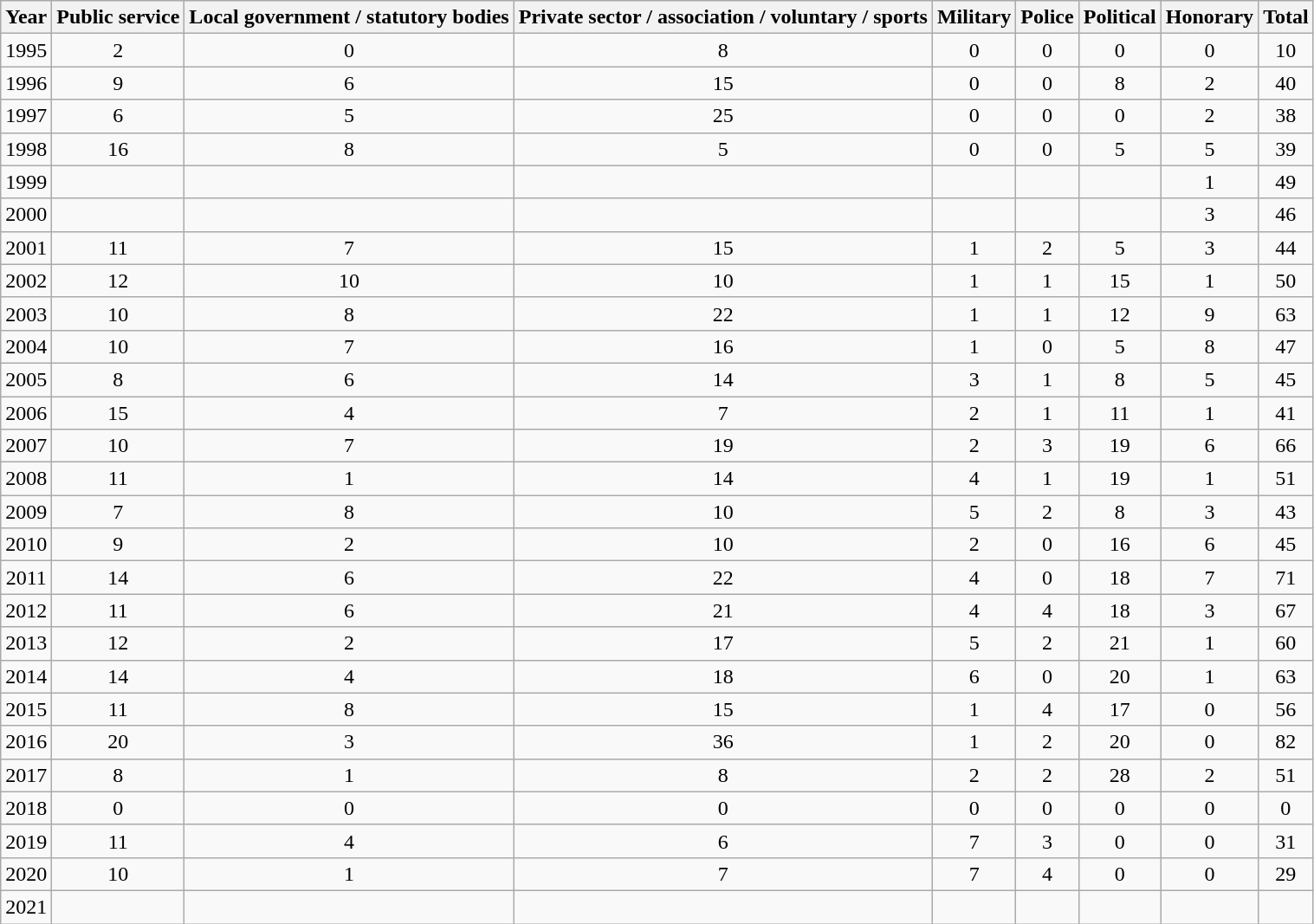<table class="sortable wikitable">
<tr>
<th>Year</th>
<th>Public service</th>
<th>Local government / statutory bodies</th>
<th>Private sector / association / voluntary / sports</th>
<th>Military</th>
<th>Police</th>
<th>Political</th>
<th>Honorary</th>
<th>Total</th>
</tr>
<tr>
<td align=center>1995</td>
<td align=center>2</td>
<td align=center>0</td>
<td align=center>8</td>
<td align=center>0</td>
<td align=center>0</td>
<td align=center>0</td>
<td align=center>0</td>
<td align=center>10</td>
</tr>
<tr>
<td align=center>1996</td>
<td align=center>9</td>
<td align=center>6</td>
<td align=center>15</td>
<td align=center>0</td>
<td align=center>0</td>
<td align=center>8</td>
<td align=center>2</td>
<td align=center>40</td>
</tr>
<tr>
<td align=center>1997</td>
<td align=center>6</td>
<td align=center>5</td>
<td align=center>25</td>
<td align=center>0</td>
<td align=center>0</td>
<td align=center>0</td>
<td align=center>2</td>
<td align=center>38</td>
</tr>
<tr>
<td align=center>1998</td>
<td align=center>16</td>
<td align=center>8</td>
<td align=center>5</td>
<td align=center>0</td>
<td align=center>0</td>
<td align=center>5</td>
<td align=center>5</td>
<td align=center>39</td>
</tr>
<tr>
<td align=center>1999</td>
<td align=center></td>
<td align=center></td>
<td align=center></td>
<td align=center></td>
<td align=center></td>
<td align=center></td>
<td align=center>1</td>
<td align=center>49</td>
</tr>
<tr>
<td align=center>2000</td>
<td align=center></td>
<td align=center></td>
<td align=center></td>
<td align=center></td>
<td align=center></td>
<td align=center></td>
<td align=center>3</td>
<td align=center>46</td>
</tr>
<tr>
<td align=center>2001</td>
<td align=center>11</td>
<td align=center>7</td>
<td align=center>15</td>
<td align=center>1</td>
<td align=center>2</td>
<td align=center>5</td>
<td align=center>3</td>
<td align=center>44</td>
</tr>
<tr>
<td align=center>2002</td>
<td align=center>12</td>
<td align=center>10</td>
<td align=center>10</td>
<td align=center>1</td>
<td align=center>1</td>
<td align=center>15</td>
<td align=center>1</td>
<td align=center>50</td>
</tr>
<tr>
<td align=center>2003</td>
<td align=center>10</td>
<td align=center>8</td>
<td align=center>22</td>
<td align=center>1</td>
<td align=center>1</td>
<td align=center>12</td>
<td align=center>9</td>
<td align=center>63</td>
</tr>
<tr>
<td align=center>2004</td>
<td align=center>10</td>
<td align=center>7</td>
<td align=center>16</td>
<td align=center>1</td>
<td align=center>0</td>
<td align=center>5</td>
<td align=center>8</td>
<td align=center>47</td>
</tr>
<tr>
<td align=center>2005</td>
<td align=center>8</td>
<td align=center>6</td>
<td align=center>14</td>
<td align=center>3</td>
<td align=center>1</td>
<td align=center>8</td>
<td align=center>5</td>
<td align=center>45</td>
</tr>
<tr>
<td align=center>2006</td>
<td align=center>15</td>
<td align=center>4</td>
<td align=center>7</td>
<td align=center>2</td>
<td align=center>1</td>
<td align=center>11</td>
<td align=center>1</td>
<td align=center>41</td>
</tr>
<tr>
<td align=center>2007</td>
<td align=center>10</td>
<td align=center>7</td>
<td align=center>19</td>
<td align=center>2</td>
<td align=center>3</td>
<td align=center>19</td>
<td align=center>6</td>
<td align=center>66</td>
</tr>
<tr>
<td align=center>2008</td>
<td align=center>11</td>
<td align=center>1</td>
<td align=center>14</td>
<td align=center>4</td>
<td align=center>1</td>
<td align=center>19</td>
<td align=center>1</td>
<td align=center>51</td>
</tr>
<tr>
<td align=center>2009</td>
<td align=center>7</td>
<td align=center>8</td>
<td align=center>10</td>
<td align=center>5</td>
<td align=center>2</td>
<td align=center>8</td>
<td align=center>3</td>
<td align=center>43</td>
</tr>
<tr>
<td align=center>2010</td>
<td align=center>9</td>
<td align=center>2</td>
<td align=center>10</td>
<td align=center>2</td>
<td align=center>0</td>
<td align=center>16</td>
<td align=center>6</td>
<td align=center>45</td>
</tr>
<tr>
<td align=center>2011</td>
<td align=center>14</td>
<td align=center>6</td>
<td align=center>22</td>
<td align=center>4</td>
<td align=center>0</td>
<td align=center>18</td>
<td align=center>7</td>
<td align=center>71</td>
</tr>
<tr>
<td align=center>2012</td>
<td align=center>11</td>
<td align=center>6</td>
<td align=center>21</td>
<td align=center>4</td>
<td align=center>4</td>
<td align=center>18</td>
<td align=center>3</td>
<td align=center>67</td>
</tr>
<tr>
<td align=center>2013</td>
<td align=center>12</td>
<td align=center>2</td>
<td align=center>17</td>
<td align=center>5</td>
<td align=center>2</td>
<td align=center>21</td>
<td align=center>1</td>
<td align=center>60</td>
</tr>
<tr>
<td align=center>2014</td>
<td align=center>14</td>
<td align=center>4</td>
<td align=center>18</td>
<td align=center>6</td>
<td align=center>0</td>
<td align=center>20</td>
<td align=center>1</td>
<td align=center>63</td>
</tr>
<tr>
<td align=center>2015</td>
<td align=center>11</td>
<td align=center>8</td>
<td align=center>15</td>
<td align=center>1</td>
<td align=center>4</td>
<td align=center>17</td>
<td align=center>0</td>
<td align=center>56</td>
</tr>
<tr>
<td align=center>2016</td>
<td align=center>20</td>
<td align=center>3</td>
<td align=center>36</td>
<td align=center>1</td>
<td align=center>2</td>
<td align=center>20</td>
<td align=center>0</td>
<td align=center>82</td>
</tr>
<tr>
<td align=center>2017</td>
<td align=center>8</td>
<td align=center>1</td>
<td align=center>8</td>
<td align=center>2</td>
<td align=center>2</td>
<td align=center>28</td>
<td align=center>2</td>
<td align=center>51</td>
</tr>
<tr>
<td align=center>2018</td>
<td align=center>0</td>
<td align=center>0</td>
<td align=center>0</td>
<td align=center>0</td>
<td align=center>0</td>
<td align=center>0</td>
<td align=center>0</td>
<td align=center>0</td>
</tr>
<tr>
<td align=center>2019</td>
<td align=center>11</td>
<td align=center>4</td>
<td align=center>6</td>
<td align=center>7</td>
<td align=center>3</td>
<td align=center>0</td>
<td align=center>0</td>
<td align=center>31</td>
</tr>
<tr>
<td align=center>2020</td>
<td align=center>10</td>
<td align=center>1</td>
<td align=center>7</td>
<td align=center>7</td>
<td align=center>4</td>
<td align=center>0</td>
<td align=center>0</td>
<td align=center>29</td>
</tr>
<tr>
<td align=center>2021</td>
<td align=center></td>
<td align=center></td>
<td align=center></td>
<td align=center></td>
<td align=center></td>
<td align=center></td>
<td align=center></td>
<td align=center></td>
</tr>
</table>
